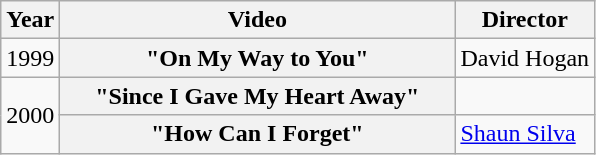<table class="wikitable plainrowheaders">
<tr>
<th>Year</th>
<th style="width:16em;">Video</th>
<th>Director</th>
</tr>
<tr>
<td>1999</td>
<th scope="row">"On My Way to You"</th>
<td>David Hogan</td>
</tr>
<tr>
<td rowspan="2">2000</td>
<th scope="row">"Since I Gave My Heart Away"</th>
<td></td>
</tr>
<tr>
<th scope="row">"How Can I Forget"</th>
<td><a href='#'>Shaun Silva</a></td>
</tr>
</table>
